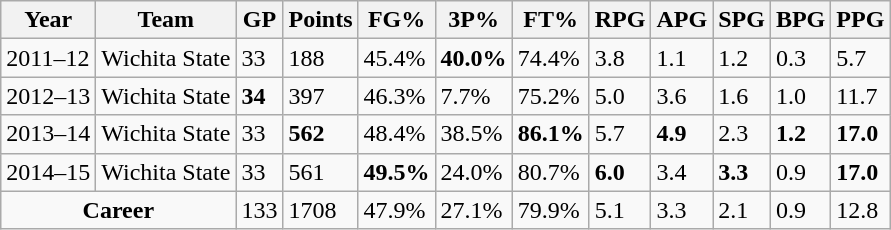<table class="wikitable sortable">
<tr>
<th>Year</th>
<th>Team</th>
<th>GP</th>
<th>Points</th>
<th>FG%</th>
<th>3P%</th>
<th>FT%</th>
<th>RPG</th>
<th>APG</th>
<th>SPG</th>
<th>BPG</th>
<th>PPG</th>
</tr>
<tr>
<td>2011–12</td>
<td>Wichita State</td>
<td>33</td>
<td>188</td>
<td>45.4%</td>
<td><strong>40.0%</strong></td>
<td>74.4%</td>
<td>3.8</td>
<td>1.1</td>
<td>1.2</td>
<td>0.3</td>
<td>5.7</td>
</tr>
<tr>
<td>2012–13</td>
<td>Wichita State</td>
<td><strong>34</strong></td>
<td>397</td>
<td>46.3%</td>
<td>7.7%</td>
<td>75.2%</td>
<td>5.0</td>
<td>3.6</td>
<td>1.6</td>
<td>1.0</td>
<td>11.7</td>
</tr>
<tr>
<td>2013–14</td>
<td>Wichita State</td>
<td>33</td>
<td><strong>562</strong></td>
<td>48.4%</td>
<td>38.5%</td>
<td><strong>86.1%</strong></td>
<td>5.7</td>
<td><strong>4.9</strong></td>
<td>2.3</td>
<td><strong>1.2</strong></td>
<td><strong>17.0</strong></td>
</tr>
<tr>
<td>2014–15</td>
<td>Wichita State</td>
<td>33</td>
<td>561</td>
<td><strong>49.5%</strong></td>
<td>24.0%</td>
<td>80.7%</td>
<td><strong>6.0</strong></td>
<td>3.4</td>
<td><strong>3.3</strong></td>
<td>0.9</td>
<td><strong>17.0</strong></td>
</tr>
<tr class="sortbottom">
<td align=center colspan=2><strong>Career</strong></td>
<td>133</td>
<td>1708</td>
<td>47.9%</td>
<td>27.1%</td>
<td>79.9%</td>
<td>5.1</td>
<td>3.3</td>
<td>2.1</td>
<td>0.9</td>
<td>12.8</td>
</tr>
</table>
